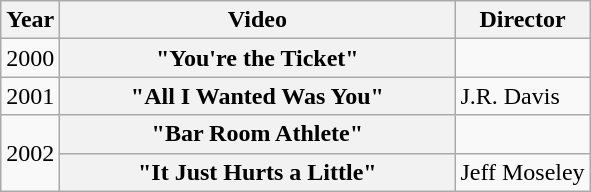<table class="wikitable plainrowheaders">
<tr>
<th>Year</th>
<th style="width:16em;">Video</th>
<th>Director</th>
</tr>
<tr>
<td>2000</td>
<th scope="row">"You're the Ticket"</th>
<td></td>
</tr>
<tr>
<td>2001</td>
<th scope="row">"All I Wanted Was You"</th>
<td>J.R. Davis</td>
</tr>
<tr>
<td rowspan="2">2002</td>
<th scope="row">"Bar Room Athlete"</th>
<td></td>
</tr>
<tr>
<th scope="row">"It Just Hurts a Little"</th>
<td>Jeff Moseley</td>
</tr>
</table>
